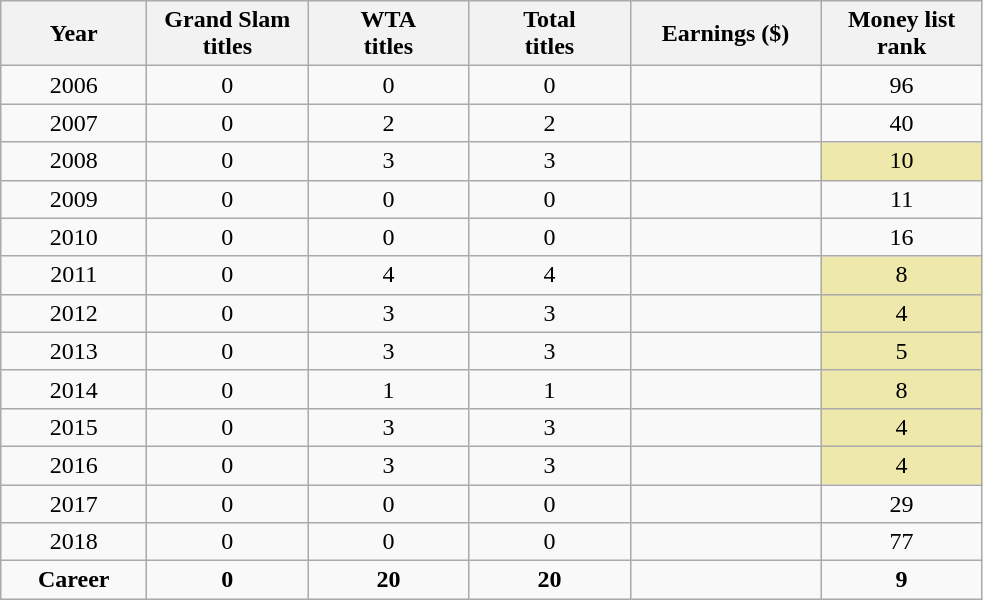<table class="wikitable" style="text-align:center;">
<tr>
<th width="90">Year</th>
<th width="100">Grand Slam <br>titles</th>
<th width="100">WTA <br>titles</th>
<th width="100">Total <br>titles</th>
<th width="120">Earnings ($)</th>
<th width="100">Money list rank</th>
</tr>
<tr>
<td>2006</td>
<td>0</td>
<td>0</td>
<td>0</td>
<td align="right"></td>
<td>96</td>
</tr>
<tr>
<td>2007</td>
<td>0</td>
<td>2</td>
<td>2</td>
<td align="right"></td>
<td>40</td>
</tr>
<tr>
<td>2008</td>
<td>0</td>
<td>3</td>
<td>3</td>
<td align="right"></td>
<td bgcolor="eee8aa">10</td>
</tr>
<tr>
<td>2009</td>
<td>0</td>
<td>0</td>
<td>0</td>
<td align="right"></td>
<td>11</td>
</tr>
<tr>
<td>2010</td>
<td>0</td>
<td>0</td>
<td>0</td>
<td align="right"></td>
<td>16</td>
</tr>
<tr>
<td>2011</td>
<td>0</td>
<td>4</td>
<td>4</td>
<td align="right"></td>
<td bgcolor="eee8aa">8</td>
</tr>
<tr>
<td>2012</td>
<td>0</td>
<td>3</td>
<td>3</td>
<td align="right"></td>
<td bgcolor="eee8aa">4</td>
</tr>
<tr>
<td>2013</td>
<td>0</td>
<td>3</td>
<td>3</td>
<td align="right"></td>
<td bgcolor="eee8aa">5</td>
</tr>
<tr>
<td>2014</td>
<td>0</td>
<td>1</td>
<td>1</td>
<td align="right"></td>
<td bgcolor="eee8aa">8</td>
</tr>
<tr>
<td>2015</td>
<td>0</td>
<td>3</td>
<td>3</td>
<td align="right"></td>
<td bgcolor="eee8aa">4</td>
</tr>
<tr>
<td>2016</td>
<td>0</td>
<td>3</td>
<td>3</td>
<td align="right"></td>
<td bgcolor="eee8aa">4</td>
</tr>
<tr>
<td>2017</td>
<td>0</td>
<td>0</td>
<td>0</td>
<td align="right"></td>
<td>29</td>
</tr>
<tr>
<td>2018</td>
<td>0</td>
<td>0</td>
<td>0</td>
<td align="right"></td>
<td>77</td>
</tr>
<tr style="font-weight:bold">
<td>Career</td>
<td>0</td>
<td>20</td>
<td>20</td>
<td align="right"></td>
<td>9</td>
</tr>
</table>
